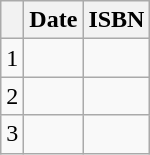<table class="wikitable">
<tr>
<th></th>
<th>Date</th>
<th>ISBN</th>
</tr>
<tr>
<td>1</td>
<td></td>
<td></td>
</tr>
<tr>
<td>2</td>
<td></td>
<td></td>
</tr>
<tr>
<td>3</td>
<td></td>
<td></td>
</tr>
</table>
